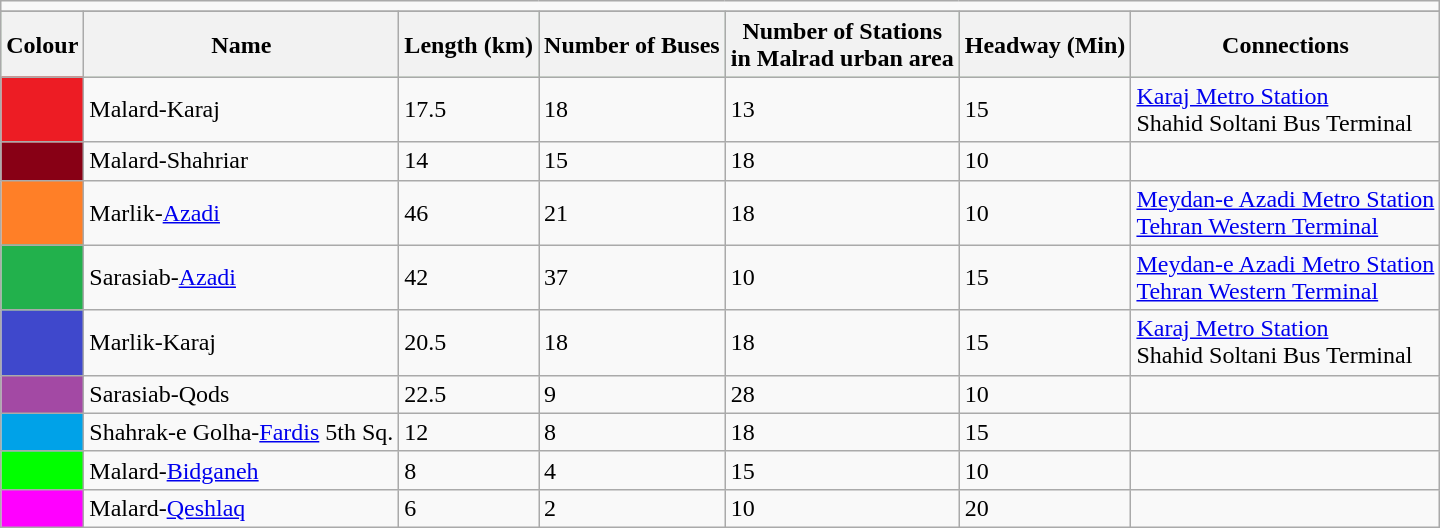<table class="wikitable sortable">
<tr>
<td colspan="7"></td>
</tr>
<tr>
</tr>
<tr bgcolor=#ACE1AF>
<th>Colour</th>
<th>Name</th>
<th>Length (km)</th>
<th>Number of Buses</th>
<th>Number of Stations<br>in Malrad urban area</th>
<th>Headway (Min)</th>
<th>Connections</th>
</tr>
<tr>
<td text-align="center" bgcolor="#ED1C24"></td>
<td>Malard-Karaj</td>
<td>17.5</td>
<td>18</td>
<td>13</td>
<td>15</td>
<td> <a href='#'>Karaj Metro Station</a><br>Shahid Soltani Bus Terminal<br>
</td>
</tr>
<tr>
<td text-align="center" bgcolor="#880015"></td>
<td>Malard-Shahriar</td>
<td>14</td>
<td>15</td>
<td>18</td>
<td>10</td>
<td><br></td>
</tr>
<tr>
<td text-align="center" bgcolor="#FF7F27"></td>
<td>Marlik-<a href='#'>Azadi</a></td>
<td>46</td>
<td>21</td>
<td>18</td>
<td>10</td>
<td> <a href='#'>Meydan-e Azadi Metro Station</a><br> <a href='#'>Tehran Western Terminal</a><br>



</td>
</tr>
<tr>
<td text-align="center" bgcolor="#22B14C"></td>
<td>Sarasiab-<a href='#'>Azadi</a></td>
<td>42</td>
<td>37</td>
<td>10</td>
<td>15</td>
<td> <a href='#'>Meydan-e Azadi Metro Station</a><br> <a href='#'>Tehran Western Terminal</a><br>



</td>
</tr>
<tr>
<td text-align="center" bgcolor="#3F48CC"></td>
<td>Marlik-Karaj</td>
<td>20.5</td>
<td>18</td>
<td>18</td>
<td>15</td>
<td> <a href='#'>Karaj Metro Station</a><br>Shahid Soltani Bus Terminal<br>
</td>
</tr>
<tr>
<td text-align="center" bgcolor="#A349A4"></td>
<td>Sarasiab-Qods</td>
<td>22.5</td>
<td>9</td>
<td>28</td>
<td>10</td>
<td><br></td>
</tr>
<tr>
<td text-align="center" bgcolor="#00A2E8"></td>
<td>Shahrak-e Golha-<a href='#'>Fardis</a> 5th Sq.</td>
<td>12</td>
<td>8</td>
<td>18</td>
<td>15</td>
<td></td>
</tr>
<tr>
<td text-align="center" bgcolor="#01FF00"></td>
<td>Malard-<a href='#'>Bidganeh</a></td>
<td>8</td>
<td>4</td>
<td>15</td>
<td>10</td>
<td></td>
</tr>
<tr>
<td text-align="center" bgcolor="#FF00FF"></td>
<td>Malard-<a href='#'>Qeshlaq</a></td>
<td>6</td>
<td>2</td>
<td>10</td>
<td>20</td>
<td></td>
</tr>
</table>
